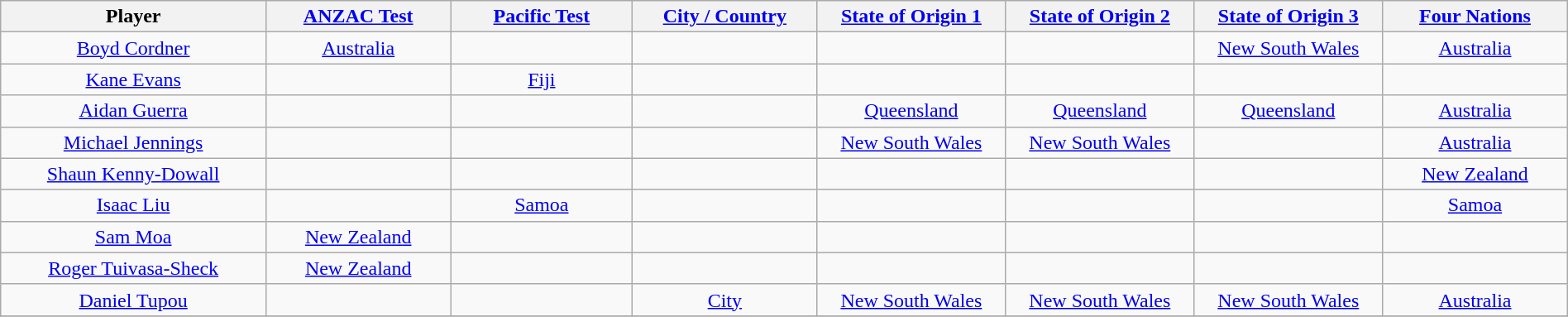<table class="wikitable" style="text-align:center;width:100%;">
<tr style="background:#FFF;">
<th style="width:15em">Player</th>
<th style="width:10em"><a href='#'>ANZAC Test</a></th>
<th style="width:10em"><a href='#'>Pacific Test</a></th>
<th style="width:10em"><a href='#'>City / Country</a></th>
<th style="width:10em"><a href='#'>State of Origin 1</a></th>
<th style="width:10em"><a href='#'>State of Origin 2</a></th>
<th style="width:10em"><a href='#'>State of Origin 3</a></th>
<th style="width:10em"><a href='#'>Four Nations</a></th>
</tr>
<tr>
<td><a href='#'>Boyd Cordner</a></td>
<td><a href='#'>Australia</a></td>
<td></td>
<td></td>
<td></td>
<td></td>
<td><a href='#'>New South Wales</a></td>
<td><a href='#'>Australia</a></td>
</tr>
<tr>
<td><a href='#'>Kane Evans</a></td>
<td></td>
<td><a href='#'>Fiji</a></td>
<td></td>
<td></td>
<td></td>
<td></td>
<td></td>
</tr>
<tr>
<td><a href='#'>Aidan Guerra</a></td>
<td></td>
<td></td>
<td></td>
<td><a href='#'>Queensland</a></td>
<td><a href='#'>Queensland</a></td>
<td><a href='#'>Queensland</a></td>
<td><a href='#'>Australia</a></td>
</tr>
<tr>
<td><a href='#'>Michael Jennings</a></td>
<td></td>
<td></td>
<td></td>
<td><a href='#'>New South Wales</a></td>
<td><a href='#'>New South Wales</a></td>
<td></td>
<td><a href='#'>Australia</a></td>
</tr>
<tr>
<td><a href='#'>Shaun Kenny-Dowall</a></td>
<td></td>
<td></td>
<td></td>
<td></td>
<td></td>
<td></td>
<td><a href='#'>New Zealand</a></td>
</tr>
<tr>
<td><a href='#'>Isaac Liu</a></td>
<td></td>
<td><a href='#'>Samoa</a></td>
<td></td>
<td></td>
<td></td>
<td></td>
<td><a href='#'>Samoa</a></td>
</tr>
<tr>
<td><a href='#'>Sam Moa</a></td>
<td><a href='#'>New Zealand</a></td>
<td></td>
<td></td>
<td></td>
<td></td>
<td></td>
<td></td>
</tr>
<tr>
<td><a href='#'>Roger Tuivasa-Sheck</a></td>
<td><a href='#'>New Zealand</a></td>
<td></td>
<td></td>
<td></td>
<td></td>
<td></td>
<td></td>
</tr>
<tr>
<td><a href='#'>Daniel Tupou</a></td>
<td></td>
<td></td>
<td><a href='#'>City</a></td>
<td><a href='#'>New South Wales</a></td>
<td><a href='#'>New South Wales</a></td>
<td><a href='#'>New South Wales</a></td>
<td><a href='#'>Australia</a></td>
</tr>
<tr>
</tr>
</table>
